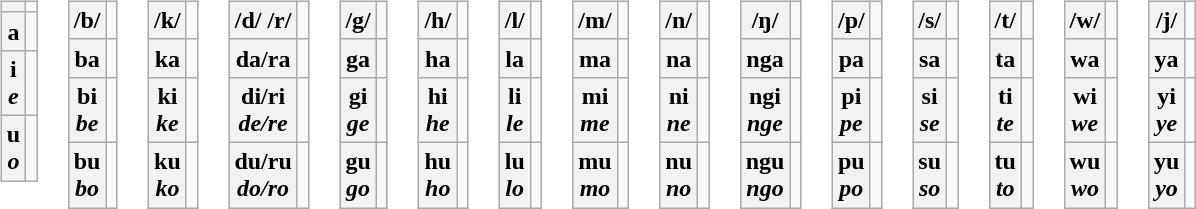<table>
<tr style="vertical-align:top;">
<td><br><table class="wikitable plainrowheaders">
<tr>
<th scope="row"></th>
<td></td>
</tr>
<tr>
<th scope="row">a</th>
<td></td>
</tr>
<tr>
<th scope="row">i<br><em>e</em></th>
<td></td>
</tr>
<tr>
<th scope="row">u<br><em>o</em></th>
<td></td>
</tr>
</table>
</td>
<td><br><table class="wikitable plainrowheaders">
<tr>
<th scope="row">/b/</th>
<td></td>
</tr>
<tr>
<th scope="row">ba</th>
<td></td>
</tr>
<tr>
<th scope="row">bi<br><em>be</em></th>
<td></td>
</tr>
<tr>
<th scope="row">bu<br><em>bo</em></th>
<td></td>
</tr>
</table>
</td>
<td><br><table class="wikitable plainrowheaders">
<tr>
<th scope="row">/k/</th>
<td></td>
</tr>
<tr>
<th scope="row">ka</th>
<td></td>
</tr>
<tr>
<th scope="row">ki<br><em>ke</em></th>
<td></td>
</tr>
<tr>
<th scope="row">ku<br><em>ko</em></th>
<td></td>
</tr>
</table>
</td>
<td><br><table class="wikitable plainrowheaders">
<tr>
<th scope="row">/d/ /r/</th>
<td></td>
</tr>
<tr>
<th scope="row">da/ra</th>
<td></td>
</tr>
<tr>
<th scope="row">di/ri<br><em>de/re</em></th>
<td></td>
</tr>
<tr>
<th scope="row">du/ru<br><em>do/ro</em></th>
<td></td>
</tr>
</table>
</td>
<td><br><table class="wikitable plainrowheaders">
<tr>
<th scope="row">/g/</th>
<td></td>
</tr>
<tr>
<th scope="row">ga</th>
<td></td>
</tr>
<tr>
<th scope="row">gi<br><em>ge</em></th>
<td></td>
</tr>
<tr>
<th scope="row">gu<br><em>go</em></th>
<td></td>
</tr>
</table>
</td>
<td><br><table class="wikitable plainrowheaders">
<tr>
<th scope="row">/h/</th>
<td></td>
</tr>
<tr>
<th scope="row">ha</th>
<td></td>
</tr>
<tr>
<th scope="row">hi<br><em>he</em></th>
<td></td>
</tr>
<tr>
<th scope="row">hu<br><em>ho</em></th>
<td></td>
</tr>
</table>
</td>
<td><br><table class="wikitable plainrowheaders">
<tr>
<th scope="row">/l/</th>
<td></td>
</tr>
<tr>
<th scope="row">la</th>
<td></td>
</tr>
<tr>
<th scope="row">li<br><em>le</em></th>
<td></td>
</tr>
<tr>
<th scope="row">lu<br><em>lo</em></th>
<td></td>
</tr>
</table>
</td>
<td><br><table class="wikitable plainrowheaders">
<tr>
<th scope="row">/m/</th>
<td></td>
</tr>
<tr>
<th scope="row">ma</th>
<td></td>
</tr>
<tr>
<th scope="row">mi<br><em>me</em></th>
<td></td>
</tr>
<tr>
<th scope="row">mu<br><em>mo</em></th>
<td></td>
</tr>
</table>
</td>
<td><br><table class="wikitable plainrowheaders">
<tr>
<th scope="row">/n/</th>
<td></td>
</tr>
<tr>
<th scope="row">na</th>
<td></td>
</tr>
<tr>
<th scope="row">ni<br><em>ne</em></th>
<td></td>
</tr>
<tr>
<th scope="row">nu<br><em>no</em></th>
<td></td>
</tr>
</table>
</td>
<td><br><table class="wikitable plainrowheaders">
<tr>
<th scope="row">/ŋ/</th>
<td></td>
</tr>
<tr>
<th scope="row">nga</th>
<td></td>
</tr>
<tr>
<th scope="row">ngi<br><em>nge</em></th>
<td></td>
</tr>
<tr>
<th scope="row">ngu<br><em>ngo</em></th>
<td></td>
</tr>
</table>
</td>
<td><br><table class="wikitable plainrowheaders">
<tr>
<th scope="row">/p/</th>
<td></td>
</tr>
<tr>
<th scope="row">pa</th>
<td></td>
</tr>
<tr>
<th scope="row">pi<br><em>pe</em></th>
<td></td>
</tr>
<tr>
<th scope="row">pu<br><em>po</em></th>
<td></td>
</tr>
</table>
</td>
<td><br><table class="wikitable plainrowheaders">
<tr>
<th scope="row">/s/</th>
<td></td>
</tr>
<tr>
<th scope="row">sa</th>
<td></td>
</tr>
<tr>
<th scope="row">si<br><em>se</em></th>
<td></td>
</tr>
<tr>
<th scope="row">su<br><em>so</em></th>
<td></td>
</tr>
</table>
</td>
<td><br><table class="wikitable plainrowheaders">
<tr>
<th scope="row">/t/</th>
<td></td>
</tr>
<tr>
<th scope="row">ta</th>
<td></td>
</tr>
<tr>
<th scope="row">ti<br><em>te</em></th>
<td></td>
</tr>
<tr>
<th scope="row">tu<br><em>to</em></th>
<td></td>
</tr>
</table>
</td>
<td><br><table class="wikitable plainrowheaders">
<tr>
<th scope="row">/w/</th>
<td></td>
</tr>
<tr>
<th scope="row">wa</th>
<td></td>
</tr>
<tr>
<th scope="row">wi<br><em>we</em></th>
<td></td>
</tr>
<tr>
<th scope="row">wu<br><em>wo</em></th>
<td></td>
</tr>
</table>
</td>
<td><br><table class="wikitable plainrowheaders">
<tr>
<th scope="row">/j/</th>
<td></td>
</tr>
<tr>
<th scope="row">ya</th>
<td></td>
</tr>
<tr>
<th scope="row">yi<br><em>ye</em></th>
<td></td>
</tr>
<tr>
<th scope="row">yu<br><em>yo</em></th>
<td></td>
</tr>
</table>
</td>
</tr>
</table>
